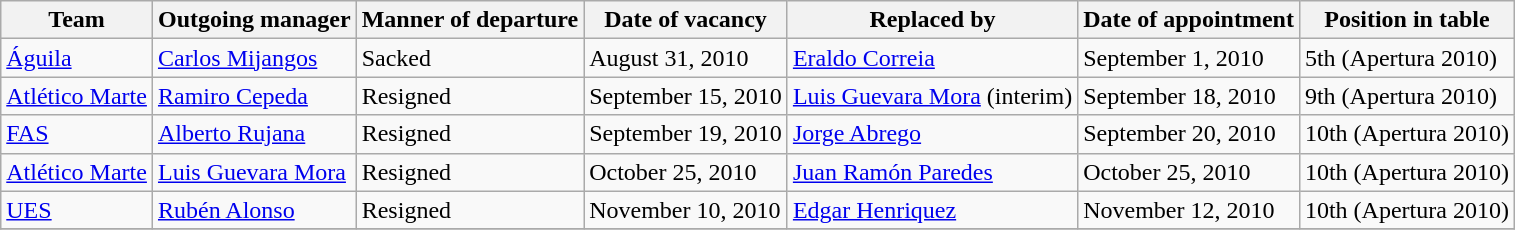<table class="wikitable">
<tr>
<th>Team</th>
<th>Outgoing manager</th>
<th>Manner of departure</th>
<th>Date of vacancy</th>
<th>Replaced by</th>
<th>Date of appointment</th>
<th>Position in table</th>
</tr>
<tr>
<td><a href='#'>Águila</a></td>
<td> <a href='#'>Carlos Mijangos</a></td>
<td>Sacked</td>
<td>August 31, 2010</td>
<td> <a href='#'>Eraldo Correia</a></td>
<td>September 1, 2010</td>
<td>5th (Apertura 2010)</td>
</tr>
<tr>
<td><a href='#'>Atlético Marte</a></td>
<td> <a href='#'>Ramiro Cepeda</a></td>
<td>Resigned</td>
<td>September 15, 2010</td>
<td> <a href='#'>Luis Guevara Mora</a> (interim)</td>
<td>September 18, 2010</td>
<td>9th (Apertura 2010)</td>
</tr>
<tr>
<td><a href='#'>FAS</a></td>
<td> <a href='#'>Alberto Rujana</a></td>
<td>Resigned</td>
<td>September 19, 2010</td>
<td> <a href='#'>Jorge Abrego</a></td>
<td>September 20, 2010</td>
<td>10th (Apertura 2010)</td>
</tr>
<tr>
<td><a href='#'>Atlético Marte</a></td>
<td> <a href='#'>Luis Guevara Mora</a></td>
<td>Resigned</td>
<td>October 25, 2010</td>
<td> <a href='#'>Juan Ramón Paredes</a></td>
<td>October 25, 2010</td>
<td>10th (Apertura 2010)</td>
</tr>
<tr>
<td><a href='#'>UES</a></td>
<td> <a href='#'>Rubén Alonso</a></td>
<td>Resigned</td>
<td>November 10, 2010</td>
<td> <a href='#'>Edgar Henriquez</a></td>
<td>November 12, 2010</td>
<td>10th (Apertura 2010)</td>
</tr>
<tr>
</tr>
</table>
